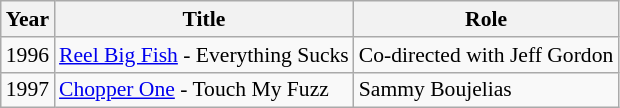<table class="wikitable" style="font-size:90%;">
<tr>
<th>Year</th>
<th>Title</th>
<th>Role</th>
</tr>
<tr>
<td>1996</td>
<td><a href='#'>Reel Big Fish</a> - Everything Sucks</td>
<td>Co-directed with Jeff Gordon</td>
</tr>
<tr>
<td>1997</td>
<td><a href='#'>Chopper One</a> - Touch My Fuzz</td>
<td>Sammy Boujelias</td>
</tr>
</table>
